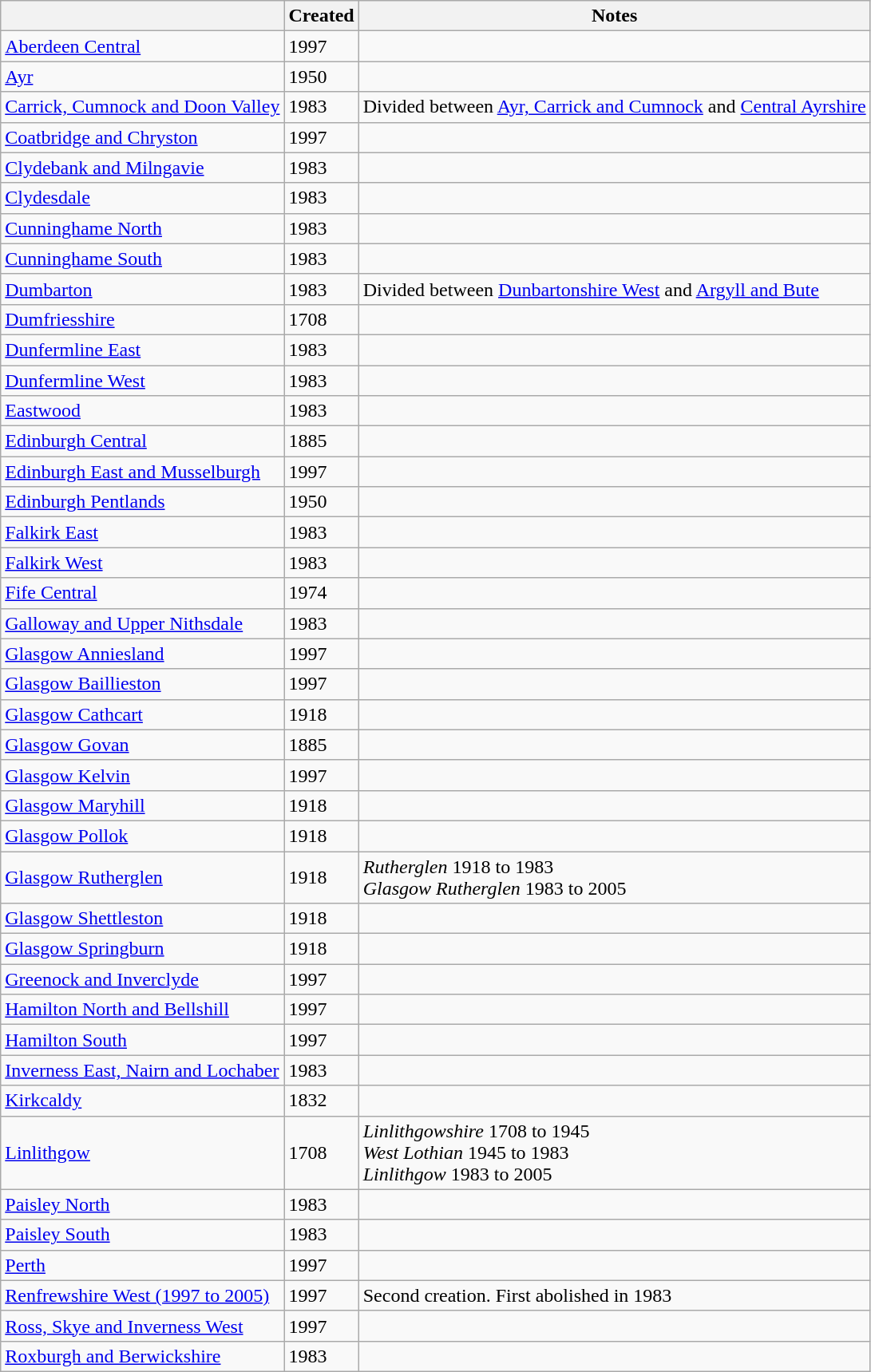<table class="wikitable">
<tr>
<th></th>
<th>Created</th>
<th>Notes</th>
</tr>
<tr>
<td><a href='#'>Aberdeen Central</a></td>
<td>1997</td>
<td></td>
</tr>
<tr>
<td><a href='#'>Ayr</a></td>
<td>1950</td>
<td></td>
</tr>
<tr>
<td><a href='#'>Carrick, Cumnock and Doon Valley</a></td>
<td>1983</td>
<td>Divided between <a href='#'>Ayr, Carrick and Cumnock</a> and <a href='#'>Central Ayrshire</a></td>
</tr>
<tr>
<td><a href='#'>Coatbridge and Chryston</a></td>
<td>1997</td>
<td></td>
</tr>
<tr>
<td><a href='#'>Clydebank and Milngavie</a></td>
<td>1983</td>
<td></td>
</tr>
<tr>
<td><a href='#'>Clydesdale</a></td>
<td>1983</td>
<td></td>
</tr>
<tr>
<td><a href='#'>Cunninghame North</a></td>
<td>1983</td>
<td></td>
</tr>
<tr>
<td><a href='#'>Cunninghame South</a></td>
<td>1983</td>
<td></td>
</tr>
<tr>
<td><a href='#'>Dumbarton</a></td>
<td>1983</td>
<td>Divided between <a href='#'>Dunbartonshire West</a> and <a href='#'>Argyll and Bute</a></td>
</tr>
<tr>
<td><a href='#'>Dumfriesshire</a></td>
<td>1708</td>
<td></td>
</tr>
<tr>
<td><a href='#'>Dunfermline East</a></td>
<td>1983</td>
<td></td>
</tr>
<tr>
<td><a href='#'>Dunfermline West</a></td>
<td>1983</td>
<td></td>
</tr>
<tr>
<td><a href='#'>Eastwood</a></td>
<td>1983</td>
<td></td>
</tr>
<tr>
<td><a href='#'>Edinburgh Central</a></td>
<td>1885</td>
<td></td>
</tr>
<tr>
<td><a href='#'>Edinburgh East and Musselburgh</a></td>
<td>1997</td>
<td></td>
</tr>
<tr>
<td><a href='#'>Edinburgh Pentlands</a></td>
<td>1950</td>
<td></td>
</tr>
<tr>
<td><a href='#'>Falkirk East</a></td>
<td>1983</td>
<td></td>
</tr>
<tr>
<td><a href='#'>Falkirk West</a></td>
<td>1983</td>
<td></td>
</tr>
<tr>
<td><a href='#'>Fife Central</a></td>
<td>1974</td>
<td></td>
</tr>
<tr>
<td><a href='#'>Galloway and Upper Nithsdale</a></td>
<td>1983</td>
<td></td>
</tr>
<tr>
<td><a href='#'>Glasgow Anniesland</a></td>
<td>1997</td>
<td></td>
</tr>
<tr>
<td><a href='#'>Glasgow Baillieston</a></td>
<td>1997</td>
<td></td>
</tr>
<tr>
<td><a href='#'>Glasgow Cathcart</a></td>
<td>1918</td>
<td></td>
</tr>
<tr>
<td><a href='#'>Glasgow Govan</a></td>
<td>1885</td>
<td></td>
</tr>
<tr>
<td><a href='#'>Glasgow Kelvin</a></td>
<td>1997</td>
<td></td>
</tr>
<tr>
<td><a href='#'>Glasgow Maryhill</a></td>
<td>1918</td>
<td></td>
</tr>
<tr>
<td><a href='#'>Glasgow Pollok</a></td>
<td>1918</td>
<td></td>
</tr>
<tr>
<td><a href='#'>Glasgow Rutherglen</a></td>
<td>1918</td>
<td><em>Rutherglen</em> 1918 to 1983 <br> <em>Glasgow Rutherglen</em> 1983 to 2005</td>
</tr>
<tr>
<td><a href='#'>Glasgow Shettleston</a></td>
<td>1918</td>
<td></td>
</tr>
<tr>
<td><a href='#'>Glasgow Springburn</a></td>
<td>1918</td>
<td></td>
</tr>
<tr>
<td><a href='#'>Greenock and Inverclyde</a></td>
<td>1997</td>
<td></td>
</tr>
<tr>
<td><a href='#'>Hamilton North and Bellshill</a></td>
<td>1997</td>
<td></td>
</tr>
<tr>
<td><a href='#'>Hamilton South</a></td>
<td>1997</td>
<td></td>
</tr>
<tr>
<td><a href='#'>Inverness East, Nairn and Lochaber</a></td>
<td>1983</td>
<td></td>
</tr>
<tr>
<td><a href='#'>Kirkcaldy</a></td>
<td>1832</td>
<td></td>
</tr>
<tr>
<td><a href='#'>Linlithgow</a></td>
<td>1708</td>
<td><em>Linlithgowshire</em> 1708 to 1945 <br> <em>West Lothian</em> 1945 to 1983 <br> <em>Linlithgow</em> 1983 to 2005</td>
</tr>
<tr>
<td><a href='#'>Paisley North</a></td>
<td>1983</td>
<td></td>
</tr>
<tr>
<td><a href='#'>Paisley South</a></td>
<td>1983</td>
</tr>
<tr>
<td><a href='#'>Perth</a></td>
<td>1997</td>
<td></td>
</tr>
<tr>
<td><a href='#'>Renfrewshire West (1997 to 2005)</a></td>
<td>1997</td>
<td>Second creation. First abolished in 1983</td>
</tr>
<tr>
<td><a href='#'>Ross, Skye and Inverness West</a></td>
<td>1997</td>
<td></td>
</tr>
<tr>
<td><a href='#'>Roxburgh and Berwickshire</a></td>
<td>1983</td>
<td></td>
</tr>
</table>
